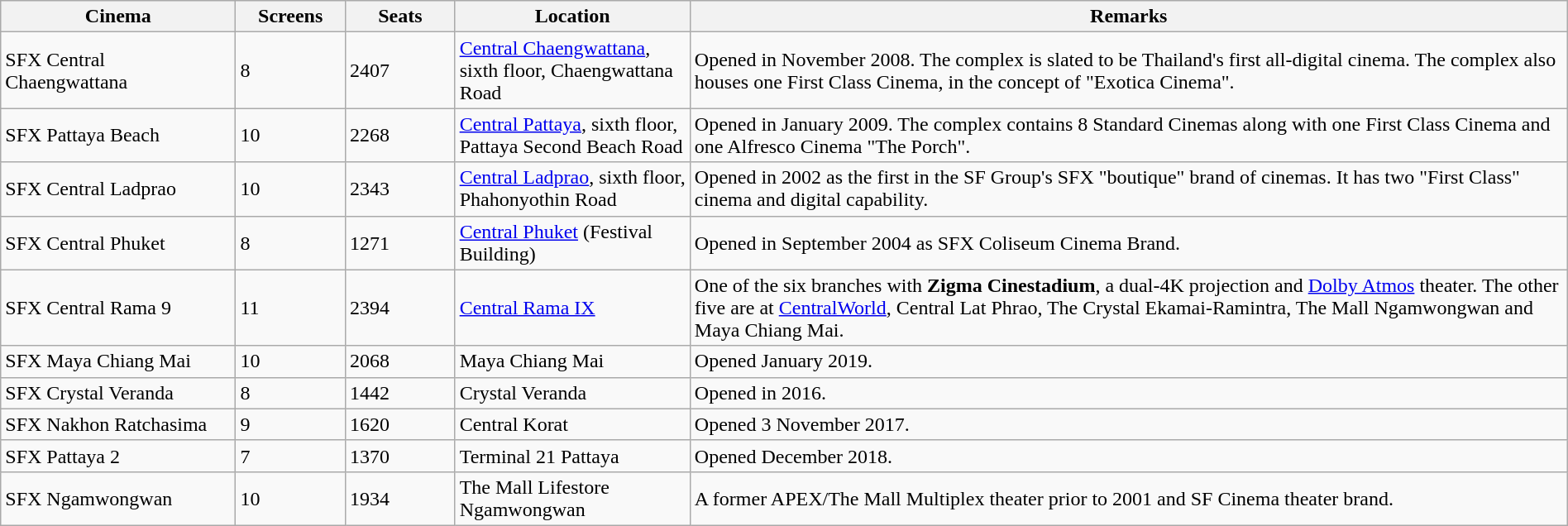<table class="wikitable" width=100%>
<tr>
<th width="15%">Cinema</th>
<th width="7%">Screens</th>
<th width="7%">Seats</th>
<th width="15%">Location</th>
<th width="56%">Remarks</th>
</tr>
<tr>
<td>SFX Central Chaengwattana</td>
<td>8</td>
<td>2407</td>
<td><a href='#'>Central Chaengwattana</a>, sixth floor, Chaengwattana Road</td>
<td>Opened in November 2008. The complex is slated to be Thailand's first all-digital cinema. The complex also houses one First Class Cinema, in the concept of "Exotica Cinema".</td>
</tr>
<tr>
<td>SFX Pattaya Beach</td>
<td>10</td>
<td>2268</td>
<td><a href='#'>Central Pattaya</a>, sixth floor, Pattaya Second Beach Road</td>
<td>Opened in January 2009. The complex contains 8 Standard Cinemas along with one First Class Cinema and one Alfresco Cinema "The Porch".</td>
</tr>
<tr>
<td>SFX Central Ladprao</td>
<td>10</td>
<td>2343</td>
<td><a href='#'>Central Ladprao</a>, sixth floor, Phahonyothin Road</td>
<td>Opened in 2002 as the first in the SF Group's SFX "boutique" brand of cinemas. It has two "First Class" cinema and digital capability.</td>
</tr>
<tr>
<td>SFX Central Phuket</td>
<td>8</td>
<td>1271</td>
<td><a href='#'>Central Phuket</a> (Festival Building)</td>
<td>Opened in September 2004 as SFX Coliseum Cinema Brand.</td>
</tr>
<tr>
<td>SFX Central Rama 9</td>
<td>11</td>
<td>2394</td>
<td><a href='#'>Central Rama IX</a></td>
<td>One of the six branches with <strong>Zigma Cinestadium</strong>, a dual-4K projection and <a href='#'>Dolby Atmos</a> theater. The other five are at <a href='#'>CentralWorld</a>, Central Lat Phrao, The Crystal Ekamai-Ramintra, The Mall Ngamwongwan and Maya Chiang Mai.</td>
</tr>
<tr>
<td>SFX Maya Chiang Mai</td>
<td>10</td>
<td>2068</td>
<td>Maya Chiang Mai</td>
<td>Opened January 2019.</td>
</tr>
<tr>
<td>SFX Crystal Veranda</td>
<td>8</td>
<td>1442</td>
<td>Crystal Veranda</td>
<td>Opened in 2016.</td>
</tr>
<tr>
<td>SFX Nakhon Ratchasima</td>
<td>9</td>
<td>1620</td>
<td>Central Korat</td>
<td>Opened 3 November 2017.</td>
</tr>
<tr>
<td>SFX Pattaya 2</td>
<td>7</td>
<td>1370</td>
<td>Terminal 21 Pattaya</td>
<td>Opened December 2018.</td>
</tr>
<tr>
<td>SFX Ngamwongwan</td>
<td>10</td>
<td>1934</td>
<td>The Mall Lifestore Ngamwongwan</td>
<td>A former APEX/The Mall Multiplex theater prior to 2001 and SF Cinema theater brand.</td>
</tr>
</table>
